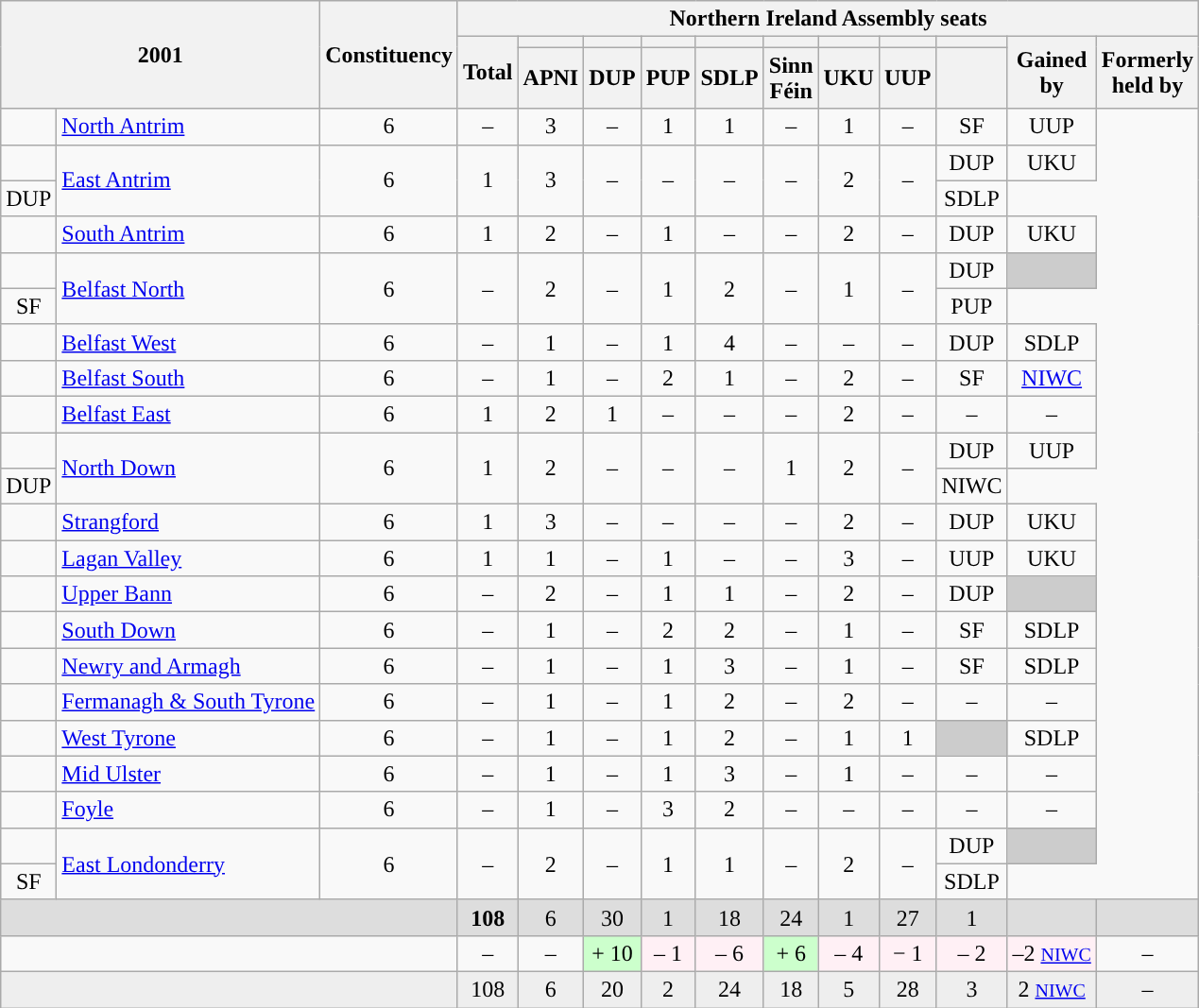<table class="wikitable sortable" style="text-align:center;">
<tr>
<th rowspan=3 colspan=2> 2001</th>
<th rowspan=3>Constituency</th>
<th colspan=11>Northern Ireland Assembly seats</th>
</tr>
<tr>
<th rowspan=2>Total</th>
<th style="background:"></th>
<th style="background:"></th>
<th style="background:"></th>
<th style="background:"></th>
<th style="background:"></th>
<th style="background:"></th>
<th style="background:"></th>
<th style="background:"></th>
<th rowspan=2 class="unsortable">Gained <br>by</th>
<th rowspan=2 class="unsortable">Formerly <br>held by</th>
</tr>
<tr>
<th>APNI</th>
<th>DUP</th>
<th>PUP</th>
<th>SDLP</th>
<th>Sinn<br>Féin</th>
<th>UKU</th>
<th>UUP</th>
<th></th>
</tr>
<tr>
<td></td>
<td style="text-align:left;"><a href='#'>North Antrim</a></td>
<td>6</td>
<td>–</td>
<td style:"background;>3</td>
<td>–</td>
<td style:"background;>1</td>
<td style:"background;>1</td>
<td>–</td>
<td style:"background;>1</td>
<td>–</td>
<td style="background:">SF</td>
<td style="background:">UUP</td>
</tr>
<tr>
<td></td>
<td rowspan=2 style="text-align:left;"><a href='#'>East Antrim</a></td>
<td rowspan=2>6</td>
<td rowspan=2 style:"background;>1</td>
<td rowspan=2 style:"background;>3</td>
<td rowspan=2>–</td>
<td rowspan=2>–</td>
<td rowspan=2>–</td>
<td rowspan=2>–</td>
<td rowspan=2 style:"background;>2</td>
<td rowspan=2>–</td>
<td style="background:">DUP</td>
<td style="background:">UKU</td>
</tr>
<tr>
<td style="background:">DUP</td>
<td style="background:">SDLP</td>
</tr>
<tr>
<td></td>
<td style="text-align:left;"><a href='#'>South Antrim</a></td>
<td>6</td>
<td style:"background;>1</td>
<td style:"background;>2</td>
<td>–</td>
<td style:"background;>1</td>
<td>–</td>
<td>–</td>
<td style:"background;>2</td>
<td>–</td>
<td style="background:">DUP</td>
<td style="background:">UKU</td>
</tr>
<tr>
<td></td>
<td style="text-align:left;" rowspan=2><a href='#'>Belfast North</a></td>
<td rowspan=2>6</td>
<td rowspan=2>–</td>
<td rowspan=2 style:"background;>2</td>
<td rowspan=2>–</td>
<td rowspan=2 style:"background;>1</td>
<td rowspan=2 style:"background;>2</td>
<td rowspan=2>–</td>
<td rowspan=2 style:"background;>1</td>
<td rowspan=2>–</td>
<td style="background:">DUP</td>
<td style="background-color:#cccccc;"></td>
</tr>
<tr>
<td style="background:">SF</td>
<td style="background:">PUP</td>
</tr>
<tr>
<td></td>
<td style="text-align:left;"><a href='#'>Belfast West</a></td>
<td>6</td>
<td>–</td>
<td style:"background;>1</td>
<td>–</td>
<td style:"background;>1</td>
<td style:"background;>4</td>
<td>–</td>
<td>–</td>
<td>–</td>
<td style="background:">DUP</td>
<td style="background:">SDLP</td>
</tr>
<tr>
<td></td>
<td style="text-align:left;"><a href='#'>Belfast South</a></td>
<td>6</td>
<td>–</td>
<td style:"background;>1</td>
<td>–</td>
<td style:"background;>2</td>
<td style:"background;>1</td>
<td>–</td>
<td style:"background;>2</td>
<td>–</td>
<td style="background:">SF</td>
<td style="background:"><a href='#'> NIWC</a></td>
</tr>
<tr>
<td></td>
<td style="text-align:left;"><a href='#'>Belfast East</a></td>
<td>6</td>
<td style:"background;>1</td>
<td style:"background;>2</td>
<td style:"background;>1</td>
<td>–</td>
<td>–</td>
<td>–</td>
<td style:"background;>2</td>
<td>–</td>
<td>–</td>
<td>–</td>
</tr>
<tr>
<td></td>
<td style="text-align:left;" rowspan=2><a href='#'>North Down</a></td>
<td rowspan=2>6</td>
<td rowspan=2 style:"background;>1</td>
<td rowspan=2 style:"background;>2</td>
<td rowspan=2>–</td>
<td rowspan=2>–</td>
<td rowspan=2>–</td>
<td rowspan=2 style:"background;>1</td>
<td rowspan=2 style:"background;>2</td>
<td rowspan=2>–</td>
<td style="background:">DUP</td>
<td style="background:">UUP</td>
</tr>
<tr>
<td style="background:">DUP</td>
<td style="background:">NIWC</td>
</tr>
<tr>
<td></td>
<td style="text-align:left;"><a href='#'>Strangford</a></td>
<td>6</td>
<td style:"background;>1</td>
<td style:"background;>3</td>
<td>–</td>
<td>–</td>
<td>–</td>
<td>–</td>
<td style:"background;>2</td>
<td>–</td>
<td style="background:">DUP</td>
<td style="background:">UKU</td>
</tr>
<tr>
<td></td>
<td style="text-align:left;"><a href='#'>Lagan Valley</a></td>
<td>6</td>
<td style:"background;>1</td>
<td style:"background;>1</td>
<td>–</td>
<td style:"background;>1</td>
<td>–</td>
<td>–</td>
<td style:"background;>3</td>
<td>–</td>
<td style="background:">UUP</td>
<td style="background:">UKU</td>
</tr>
<tr>
<td></td>
<td style="text-align:left;"><a href='#'>Upper Bann</a></td>
<td>6</td>
<td>–</td>
<td style:"background;>2</td>
<td>–</td>
<td style:"background;>1</td>
<td style:"background;>1</td>
<td>–</td>
<td style:"background;>2</td>
<td>–</td>
<td style="background:">DUP</td>
<td style="background-color:#cccccc;"></td>
</tr>
<tr>
<td></td>
<td style="text-align:left;"><a href='#'>South Down</a></td>
<td>6</td>
<td>–</td>
<td style:"background;>1</td>
<td>–</td>
<td style:"background;>2</td>
<td style:"background;>2</td>
<td>–</td>
<td style:"background;>1</td>
<td>–</td>
<td style="background:">SF</td>
<td style="background:">SDLP</td>
</tr>
<tr>
<td></td>
<td style="text-align:left;"><a href='#'>Newry and Armagh</a></td>
<td>6</td>
<td>–</td>
<td style:"background;>1</td>
<td>–</td>
<td style:"background;>1</td>
<td style:"background;>3</td>
<td>–</td>
<td style:"background;>1</td>
<td>–</td>
<td style="background:">SF</td>
<td style="background:">SDLP</td>
</tr>
<tr>
<td></td>
<td style="text-align:left;"><a href='#'>Fermanagh & South Tyrone</a></td>
<td>6</td>
<td>–</td>
<td style:"background;>1</td>
<td>–</td>
<td style:"background;>1</td>
<td style:"background;>2</td>
<td>–</td>
<td style:"background;>2</td>
<td>–</td>
<td>–</td>
<td>–</td>
</tr>
<tr>
<td></td>
<td style="text-align:left;"><a href='#'>West Tyrone</a></td>
<td>6</td>
<td>–</td>
<td style:"background;>1</td>
<td>–</td>
<td style:"background;>1</td>
<td style:"background;>2</td>
<td>–</td>
<td style:"background;>1</td>
<td>1</td>
<td style="background-color:#cccccc;"></td>
<td style="background:">SDLP</td>
</tr>
<tr>
<td></td>
<td style="text-align:left;"><a href='#'>Mid Ulster</a></td>
<td>6</td>
<td>–</td>
<td style:"background;>1</td>
<td>–</td>
<td style:"background;>1</td>
<td style:"background;>3</td>
<td>–</td>
<td style:"background;>1</td>
<td>–</td>
<td>–</td>
<td>–</td>
</tr>
<tr>
<td></td>
<td style="text-align:left;"><a href='#'>Foyle</a></td>
<td>6</td>
<td>–</td>
<td style:"background;>1</td>
<td>–</td>
<td style:"background;>3</td>
<td style:"background;>2</td>
<td>–</td>
<td>–</td>
<td>–</td>
<td>–</td>
<td>–</td>
</tr>
<tr>
<td></td>
<td style="text-align:left;" rowspan=2><a href='#'>East Londonderry</a></td>
<td rowspan=2>6</td>
<td rowspan=2>–</td>
<td rowspan=2 style:"background;>2</td>
<td rowspan=2>–</td>
<td rowspan=2 style:"background;>1</td>
<td rowspan=2 style:"background;>1</td>
<td rowspan=2>–</td>
<td rowspan=2 style:"background;>2</td>
<td rowspan=2>–</td>
<td style="background:">DUP</td>
<td style="background-color:#cccccc;"></td>
</tr>
<tr>
<td style="background:">SF</td>
<td style="background:">SDLP</td>
</tr>
<tr class="sortbottom"  style="text-align:center; background:#ddd;">
<td colspan=3></td>
<td><strong>108</strong></td>
<td>6</td>
<td>30</td>
<td>1</td>
<td>18</td>
<td>24</td>
<td>1</td>
<td>27</td>
<td>1</td>
<td></td>
<td></td>
</tr>
<tr class="sortbottom">
<td colspan=3 align="left"></td>
<td>–</td>
<td>–</td>
<td style="background:#ccffcc;">+ 10</td>
<td style="background:lavenderblush;">– 1</td>
<td style="background:lavenderblush;">– 6</td>
<td style="background:#ccffcc;">+ 6</td>
<td style="background:lavenderblush;">– 4</td>
<td style="background:lavenderblush;">− 1</td>
<td style="background:lavenderblush;">– 2</td>
<td style="background:lavenderblush;">–2 <small><a href='#'>NIWC</a></small></td>
<td>–</td>
</tr>
<tr class="sortbottom" style="text-align:center; background:#eee;">
<td colspan=3 align="left"></td>
<td>108</td>
<td>6</td>
<td>20</td>
<td>2</td>
<td>24</td>
<td>18</td>
<td>5</td>
<td>28</td>
<td>3</td>
<td>2 <small><a href='#'>NIWC</a></small></td>
<td>–</td>
</tr>
</table>
